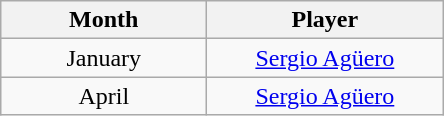<table class="wikitable" style="text-align:center">
<tr>
<th>Month</th>
<th>Player</th>
</tr>
<tr>
<td style="width:130px;">January </td>
<td style="width:150px;"> <a href='#'>Sergio Agüero</a></td>
</tr>
<tr>
<td style="width:130px;">April </td>
<td style="width:150px;"> <a href='#'>Sergio Agüero</a></td>
</tr>
</table>
